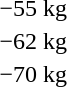<table>
<tr>
<td>−55 kg<br></td>
<td></td>
<td></td>
<td></td>
</tr>
<tr>
<td>−62 kg<br></td>
<td></td>
<td></td>
<td></td>
</tr>
<tr>
<td>−70 kg<br></td>
<td></td>
<td></td>
<td></td>
</tr>
</table>
